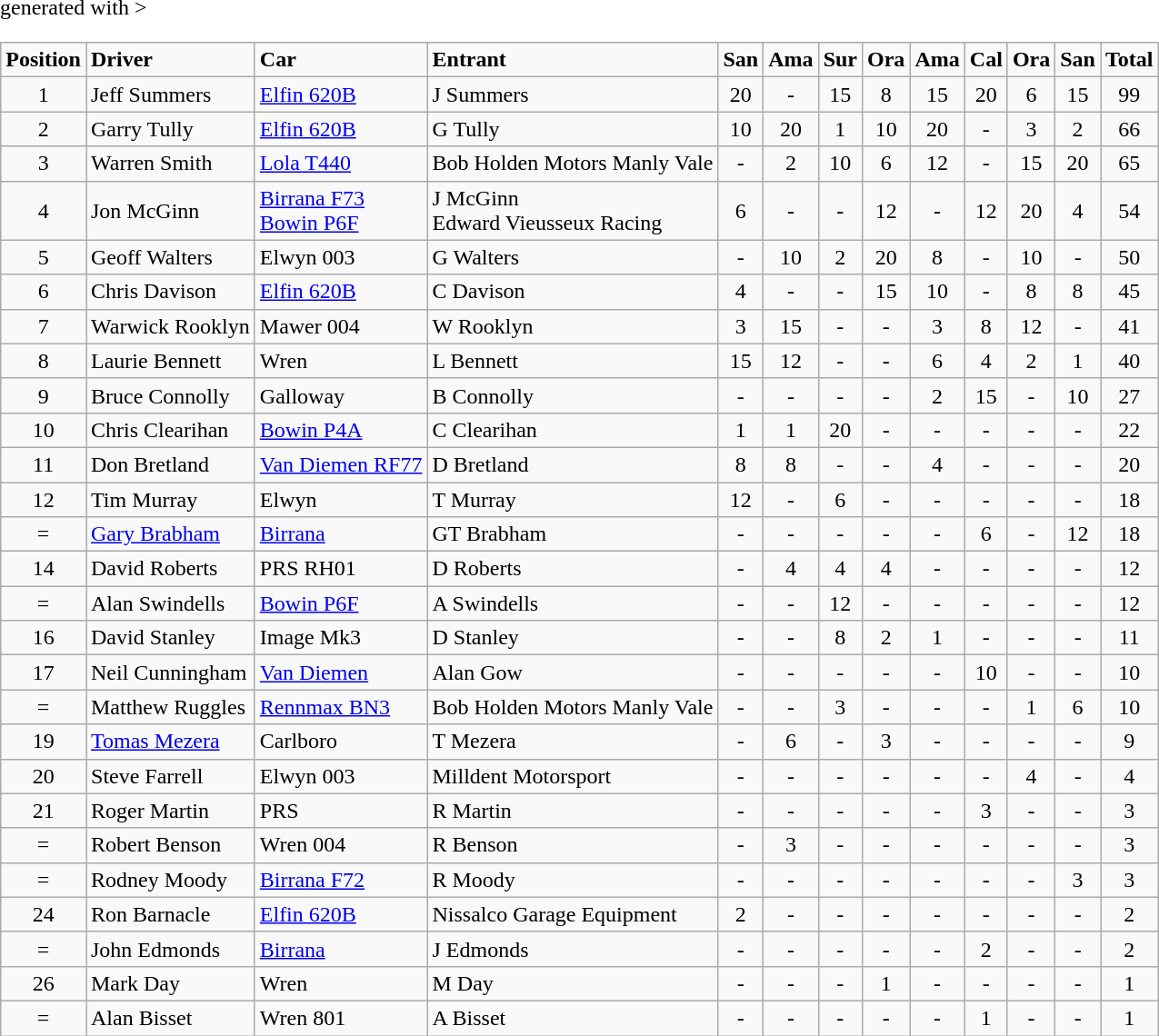<table class="wikitable" <hiddentext>generated with >
<tr style="font-weight:bold">
<td align="center">Position</td>
<td>Driver</td>
<td>Car</td>
<td>Entrant</td>
<td align="center">San</td>
<td align="center">Ama</td>
<td align="center">Sur</td>
<td align="center">Ora</td>
<td align="center">Ama</td>
<td align="center">Cal</td>
<td align="center">Ora</td>
<td align="center">San</td>
<td align="center">Total</td>
</tr>
<tr>
<td height="14" align="center">1</td>
<td>Jeff Summers</td>
<td><a href='#'>Elfin 620B</a></td>
<td>J Summers</td>
<td align="center">20</td>
<td align="center">-</td>
<td align="center">15</td>
<td align="center">8</td>
<td align="center">15</td>
<td align="center">20</td>
<td align="center">6</td>
<td align="center">15</td>
<td align="center">99</td>
</tr>
<tr>
<td height="14" align="center">2</td>
<td>Garry Tully</td>
<td><a href='#'>Elfin 620B</a></td>
<td>G Tully</td>
<td align="center">10</td>
<td align="center">20</td>
<td align="center">1</td>
<td align="center">10</td>
<td align="center">20</td>
<td align="center">-</td>
<td align="center">3</td>
<td align="center">2</td>
<td align="center">66</td>
</tr>
<tr>
<td height="14" align="center">3</td>
<td>Warren Smith</td>
<td><a href='#'>Lola T440</a></td>
<td>Bob Holden Motors Manly Vale</td>
<td align="center">-</td>
<td align="center">2</td>
<td align="center">10</td>
<td align="center">6</td>
<td align="center">12</td>
<td align="center">-</td>
<td align="center">15</td>
<td align="center">20</td>
<td align="center">65</td>
</tr>
<tr>
<td height="14" align="center">4</td>
<td>Jon McGinn</td>
<td><a href='#'>Birrana F73</a> <br> <a href='#'>Bowin P6F</a></td>
<td>J McGinn <br> Edward Vieusseux Racing</td>
<td align="center">6</td>
<td align="center">-</td>
<td align="center">-</td>
<td align="center">12</td>
<td align="center">-</td>
<td align="center">12</td>
<td align="center">20</td>
<td align="center">4</td>
<td align="center">54</td>
</tr>
<tr>
<td height="14" align="center">5</td>
<td>Geoff Walters</td>
<td>Elwyn 003</td>
<td>G Walters</td>
<td align="center">-</td>
<td align="center">10</td>
<td align="center">2</td>
<td align="center">20</td>
<td align="center">8</td>
<td align="center">-</td>
<td align="center">10</td>
<td align="center">-</td>
<td align="center">50</td>
</tr>
<tr>
<td height="14" align="center">6</td>
<td>Chris Davison</td>
<td><a href='#'>Elfin 620B</a></td>
<td>C Davison</td>
<td align="center">4</td>
<td align="center">-</td>
<td align="center">-</td>
<td align="center">15</td>
<td align="center">10</td>
<td align="center">-</td>
<td align="center">8</td>
<td align="center">8</td>
<td align="center">45</td>
</tr>
<tr>
<td height="14" align="center">7</td>
<td>Warwick Rooklyn</td>
<td>Mawer 004</td>
<td>W Rooklyn</td>
<td align="center">3</td>
<td align="center">15</td>
<td align="center">-</td>
<td align="center">-</td>
<td align="center">3</td>
<td align="center">8</td>
<td align="center">12</td>
<td align="center">-</td>
<td align="center">41</td>
</tr>
<tr>
<td height="14" align="center">8</td>
<td>Laurie Bennett</td>
<td>Wren</td>
<td>L Bennett</td>
<td align="center">15</td>
<td align="center">12</td>
<td align="center">-</td>
<td align="center">-</td>
<td align="center">6</td>
<td align="center">4</td>
<td align="center">2</td>
<td align="center">1</td>
<td align="center">40</td>
</tr>
<tr>
<td height="14" align="center">9</td>
<td>Bruce Connolly</td>
<td>Galloway</td>
<td>B Connolly</td>
<td align="center">-</td>
<td align="center">-</td>
<td align="center">-</td>
<td align="center">-</td>
<td align="center">2</td>
<td align="center">15</td>
<td align="center">-</td>
<td align="center">10</td>
<td align="center">27</td>
</tr>
<tr>
<td height="14" align="center">10</td>
<td>Chris Clearihan</td>
<td><a href='#'>Bowin P4A</a></td>
<td>C Clearihan</td>
<td align="center">1</td>
<td align="center">1</td>
<td align="center">20</td>
<td align="center">-</td>
<td align="center">-</td>
<td align="center">-</td>
<td align="center">-</td>
<td align="center">-</td>
<td align="center">22</td>
</tr>
<tr>
<td height="14" align="center">11</td>
<td>Don Bretland</td>
<td><a href='#'>Van Diemen RF77</a></td>
<td>D Bretland</td>
<td align="center">8</td>
<td align="center">8</td>
<td align="center">-</td>
<td align="center">-</td>
<td align="center">4</td>
<td align="center">-</td>
<td align="center">-</td>
<td align="center">-</td>
<td align="center">20</td>
</tr>
<tr>
<td height="14" align="center">12</td>
<td>Tim Murray</td>
<td>Elwyn</td>
<td>T Murray</td>
<td align="center">12</td>
<td align="center">-</td>
<td align="center">6</td>
<td align="center">-</td>
<td align="center">-</td>
<td align="center">-</td>
<td align="center">-</td>
<td align="center">-</td>
<td align="center">18</td>
</tr>
<tr>
<td height="14" align="center">=</td>
<td><a href='#'>Gary Brabham</a></td>
<td><a href='#'>Birrana</a></td>
<td>GT Brabham</td>
<td align="center">-</td>
<td align="center">-</td>
<td align="center">-</td>
<td align="center">-</td>
<td align="center">-</td>
<td align="center">6</td>
<td align="center">-</td>
<td align="center">12</td>
<td align="center">18</td>
</tr>
<tr>
<td height="14" align="center">14</td>
<td>David Roberts</td>
<td>PRS RH01</td>
<td>D Roberts</td>
<td align="center">-</td>
<td align="center">4</td>
<td align="center">4</td>
<td align="center">4</td>
<td align="center">-</td>
<td align="center">-</td>
<td align="center">-</td>
<td align="center">-</td>
<td align="center">12</td>
</tr>
<tr>
<td height="14" align="center">=</td>
<td>Alan Swindells</td>
<td><a href='#'>Bowin P6F</a></td>
<td>A Swindells</td>
<td align="center">-</td>
<td align="center">-</td>
<td align="center">12</td>
<td align="center">-</td>
<td align="center">-</td>
<td align="center">-</td>
<td align="center">-</td>
<td align="center">-</td>
<td align="center">12</td>
</tr>
<tr>
<td height="14" align="center">16</td>
<td>David Stanley</td>
<td>Image Mk3</td>
<td>D Stanley</td>
<td align="center">-</td>
<td align="center">-</td>
<td align="center">8</td>
<td align="center">2</td>
<td align="center">1</td>
<td align="center">-</td>
<td align="center">-</td>
<td align="center">-</td>
<td align="center">11</td>
</tr>
<tr>
<td height="14" align="center">17</td>
<td>Neil Cunningham</td>
<td><a href='#'>Van Diemen</a></td>
<td>Alan Gow</td>
<td align="center">-</td>
<td align="center">-</td>
<td align="center">-</td>
<td align="center">-</td>
<td align="center">-</td>
<td align="center">10</td>
<td align="center">-</td>
<td align="center">-</td>
<td align="center">10</td>
</tr>
<tr>
<td height="14" align="center">=</td>
<td>Matthew Ruggles</td>
<td><a href='#'>Rennmax BN3</a></td>
<td>Bob Holden Motors Manly Vale</td>
<td align="center">-</td>
<td align="center">-</td>
<td align="center">3</td>
<td align="center">-</td>
<td align="center">-</td>
<td align="center">-</td>
<td align="center">1</td>
<td align="center">6</td>
<td align="center">10</td>
</tr>
<tr>
<td height="14" align="center">19</td>
<td><a href='#'>Tomas Mezera</a></td>
<td>Carlboro</td>
<td>T Mezera</td>
<td align="center">-</td>
<td align="center">6</td>
<td align="center">-</td>
<td align="center">3</td>
<td align="center">-</td>
<td align="center">-</td>
<td align="center">-</td>
<td align="center">-</td>
<td align="center">9</td>
</tr>
<tr>
<td height="14" align="center">20</td>
<td>Steve Farrell</td>
<td>Elwyn 003</td>
<td>Milldent Motorsport</td>
<td align="center">-</td>
<td align="center">-</td>
<td align="center">-</td>
<td align="center">-</td>
<td align="center">-</td>
<td align="center">-</td>
<td align="center">4</td>
<td align="center">-</td>
<td align="center">4</td>
</tr>
<tr>
<td height="14" align="center">21</td>
<td>Roger Martin</td>
<td>PRS</td>
<td>R Martin</td>
<td align="center">-</td>
<td align="center">-</td>
<td align="center">-</td>
<td align="center">-</td>
<td align="center">-</td>
<td align="center">3</td>
<td align="center">-</td>
<td align="center">-</td>
<td align="center">3</td>
</tr>
<tr>
<td height="14" align="center">=</td>
<td>Robert Benson</td>
<td>Wren 004</td>
<td>R Benson</td>
<td align="center">-</td>
<td align="center">3</td>
<td align="center">-</td>
<td align="center">-</td>
<td align="center">-</td>
<td align="center">-</td>
<td align="center">-</td>
<td align="center">-</td>
<td align="center">3</td>
</tr>
<tr>
<td height="14" align="center">=</td>
<td>Rodney Moody</td>
<td><a href='#'>Birrana F72</a></td>
<td>R Moody</td>
<td align="center">-</td>
<td align="center">-</td>
<td align="center">-</td>
<td align="center">-</td>
<td align="center">-</td>
<td align="center">-</td>
<td align="center">-</td>
<td align="center">3</td>
<td align="center">3</td>
</tr>
<tr>
<td height="14" align="center">24</td>
<td>Ron Barnacle</td>
<td><a href='#'>Elfin 620B</a></td>
<td>Nissalco Garage Equipment</td>
<td align="center">2</td>
<td align="center">-</td>
<td align="center">-</td>
<td align="center">-</td>
<td align="center">-</td>
<td align="center">-</td>
<td align="center">-</td>
<td align="center">-</td>
<td align="center">2</td>
</tr>
<tr>
<td height="14" align="center">=</td>
<td>John Edmonds</td>
<td><a href='#'>Birrana</a></td>
<td>J Edmonds</td>
<td align="center">-</td>
<td align="center">-</td>
<td align="center">-</td>
<td align="center">-</td>
<td align="center">-</td>
<td align="center">2</td>
<td align="center">-</td>
<td align="center">-</td>
<td align="center">2</td>
</tr>
<tr>
<td height="14" align="center">26</td>
<td>Mark Day</td>
<td>Wren</td>
<td>M Day</td>
<td align="center">-</td>
<td align="center">-</td>
<td align="center">-</td>
<td align="center">1</td>
<td align="center">-</td>
<td align="center">-</td>
<td align="center">-</td>
<td align="center">-</td>
<td align="center">1</td>
</tr>
<tr>
<td height="14" align="center">=</td>
<td>Alan Bisset</td>
<td>Wren 801</td>
<td>A Bisset</td>
<td align="center">-</td>
<td align="center">-</td>
<td align="center">-</td>
<td align="center">-</td>
<td align="center">-</td>
<td align="center">1</td>
<td align="center">-</td>
<td align="center">-</td>
<td align="center">1</td>
</tr>
</table>
